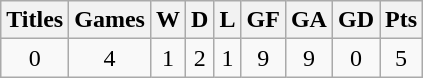<table class="wikitable" style="text-align: center">
<tr>
<th scope="col">Titles</th>
<th scope="col">Games</th>
<th scope="col">W</th>
<th scope="col">D</th>
<th scope="col">L</th>
<th scope="col">GF</th>
<th scope="col">GA</th>
<th scope="col">GD</th>
<th scope="col">Pts</th>
</tr>
<tr>
<td>0</td>
<td>4</td>
<td>1</td>
<td>2</td>
<td>1</td>
<td>9</td>
<td>9</td>
<td>0</td>
<td>5</td>
</tr>
</table>
